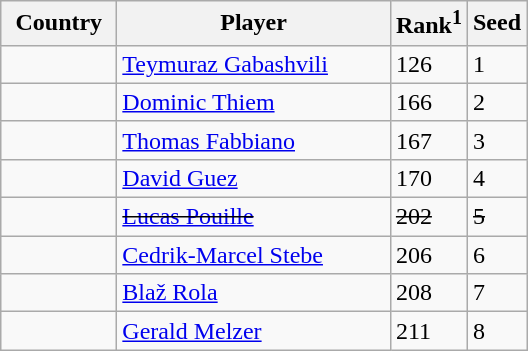<table class="sortable wikitable">
<tr>
<th width="70">Country</th>
<th width="175">Player</th>
<th>Rank<sup>1</sup></th>
<th>Seed</th>
</tr>
<tr>
<td></td>
<td><a href='#'>Teymuraz Gabashvili</a></td>
<td>126</td>
<td>1</td>
</tr>
<tr>
<td></td>
<td><a href='#'>Dominic Thiem</a></td>
<td>166</td>
<td>2</td>
</tr>
<tr>
<td></td>
<td><a href='#'>Thomas Fabbiano</a></td>
<td>167</td>
<td>3</td>
</tr>
<tr>
<td></td>
<td><a href='#'>David Guez</a></td>
<td>170</td>
<td>4</td>
</tr>
<tr>
<td><s></s></td>
<td><s><a href='#'>Lucas Pouille</a></s></td>
<td><s>202</s></td>
<td><s>5</s></td>
</tr>
<tr>
<td></td>
<td><a href='#'>Cedrik-Marcel Stebe</a></td>
<td>206</td>
<td>6</td>
</tr>
<tr>
<td></td>
<td><a href='#'>Blaž Rola</a></td>
<td>208</td>
<td>7</td>
</tr>
<tr>
<td></td>
<td><a href='#'>Gerald Melzer</a></td>
<td>211</td>
<td>8</td>
</tr>
</table>
